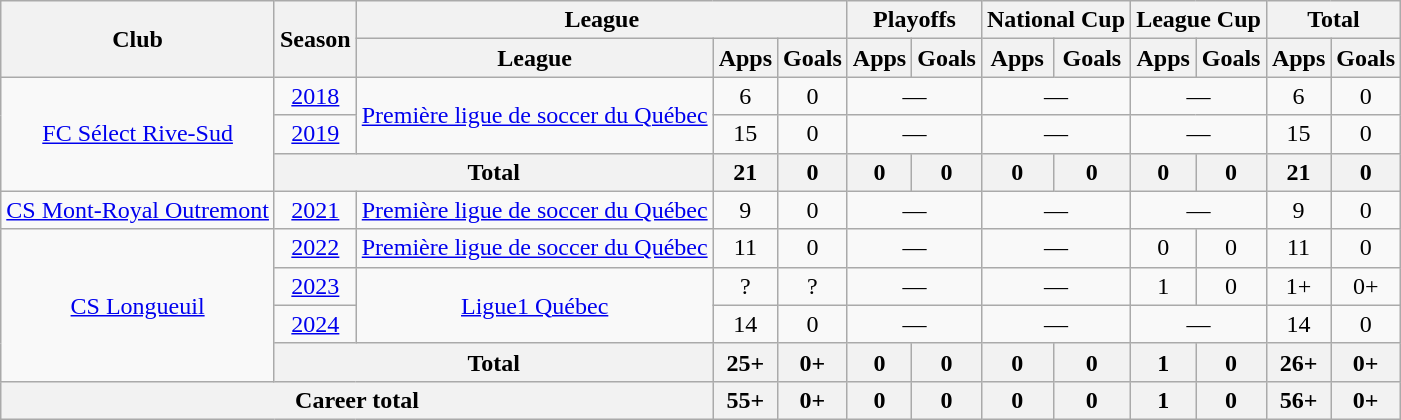<table class="wikitable" style="text-align: center;">
<tr>
<th rowspan="2">Club</th>
<th rowspan="2">Season</th>
<th colspan="3">League</th>
<th colspan="2">Playoffs</th>
<th colspan="2">National Cup</th>
<th colspan="2">League Cup</th>
<th colspan="2">Total</th>
</tr>
<tr>
<th>League</th>
<th>Apps</th>
<th>Goals</th>
<th>Apps</th>
<th>Goals</th>
<th>Apps</th>
<th>Goals</th>
<th>Apps</th>
<th>Goals</th>
<th>Apps</th>
<th>Goals</th>
</tr>
<tr>
<td rowspan=3><a href='#'>FC Sélect Rive-Sud</a></td>
<td><a href='#'>2018</a></td>
<td rowspan=2><a href='#'>Première ligue de soccer du Québec</a></td>
<td>6</td>
<td>0</td>
<td colspan="2">—</td>
<td colspan="2">—</td>
<td colspan="2">—</td>
<td>6</td>
<td>0</td>
</tr>
<tr>
<td><a href='#'>2019</a></td>
<td>15</td>
<td>0</td>
<td colspan="2">—</td>
<td colspan="2">—</td>
<td colspan="2">—</td>
<td>15</td>
<td>0</td>
</tr>
<tr>
<th colspan="2">Total</th>
<th>21</th>
<th>0</th>
<th>0</th>
<th>0</th>
<th>0</th>
<th>0</th>
<th>0</th>
<th>0</th>
<th>21</th>
<th>0</th>
</tr>
<tr>
<td><a href='#'>CS Mont-Royal Outremont</a></td>
<td><a href='#'>2021</a></td>
<td><a href='#'>Première ligue de soccer du Québec</a></td>
<td>9</td>
<td>0</td>
<td colspan="2">—</td>
<td colspan="2">—</td>
<td colspan="2">—</td>
<td>9</td>
<td>0</td>
</tr>
<tr>
<td rowspan=4><a href='#'>CS Longueuil</a></td>
<td><a href='#'>2022</a></td>
<td><a href='#'>Première ligue de soccer du Québec</a></td>
<td>11</td>
<td>0</td>
<td colspan="2">—</td>
<td colspan="2">—</td>
<td>0</td>
<td>0</td>
<td>11</td>
<td>0</td>
</tr>
<tr>
<td><a href='#'>2023</a></td>
<td rowspan=2><a href='#'>Ligue1 Québec</a></td>
<td>?</td>
<td>?</td>
<td colspan="2">—</td>
<td colspan="2">—</td>
<td>1</td>
<td>0</td>
<td>1+</td>
<td>0+</td>
</tr>
<tr>
<td><a href='#'>2024</a></td>
<td>14</td>
<td>0</td>
<td colspan="2">—</td>
<td colspan="2">—</td>
<td colspan="2">—</td>
<td>14</td>
<td>0</td>
</tr>
<tr>
<th colspan="2">Total</th>
<th>25+</th>
<th>0+</th>
<th>0</th>
<th>0</th>
<th>0</th>
<th>0</th>
<th>1</th>
<th>0</th>
<th>26+</th>
<th>0+</th>
</tr>
<tr>
<th colspan="3">Career total</th>
<th>55+</th>
<th>0+</th>
<th>0</th>
<th>0</th>
<th>0</th>
<th>0</th>
<th>1</th>
<th>0</th>
<th>56+</th>
<th>0+</th>
</tr>
</table>
